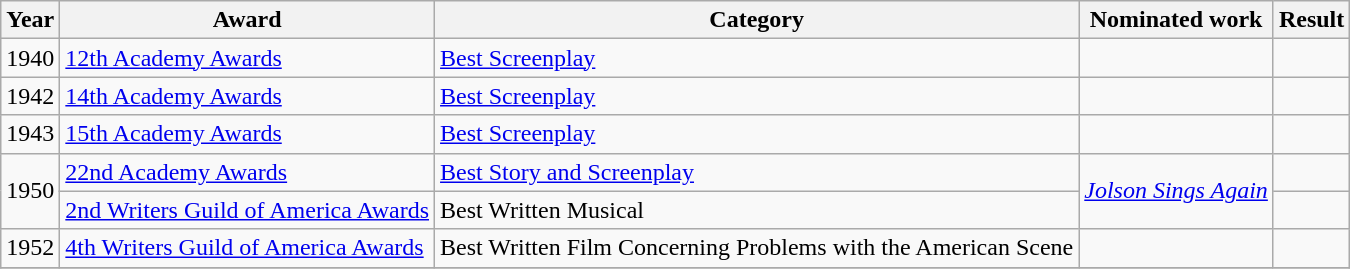<table class="wikitable sortable">
<tr>
<th>Year</th>
<th>Award</th>
<th>Category</th>
<th>Nominated work</th>
<th>Result</th>
</tr>
<tr>
<td>1940</td>
<td><a href='#'>12th Academy Awards</a></td>
<td><a href='#'>Best Screenplay</a></td>
<td></td>
<td></td>
</tr>
<tr>
<td>1942</td>
<td><a href='#'>14th Academy Awards</a></td>
<td><a href='#'>Best Screenplay</a> </td>
<td></td>
<td></td>
</tr>
<tr>
<td>1943</td>
<td><a href='#'>15th Academy Awards</a></td>
<td><a href='#'>Best Screenplay</a> </td>
<td></td>
<td></td>
</tr>
<tr>
<td rowspan="2">1950</td>
<td><a href='#'>22nd Academy Awards</a></td>
<td><a href='#'>Best Story and Screenplay</a></td>
<td rowspan="2" style="text-align:center;"><em><a href='#'>Jolson Sings Again</a></em></td>
<td></td>
</tr>
<tr>
<td><a href='#'>2nd Writers Guild of America Awards</a></td>
<td>Best Written Musical</td>
<td></td>
</tr>
<tr>
<td>1952</td>
<td><a href='#'>4th Writers Guild of America Awards</a></td>
<td>Best Written Film Concerning Problems with the American Scene </td>
<td></td>
<td></td>
</tr>
<tr>
</tr>
</table>
